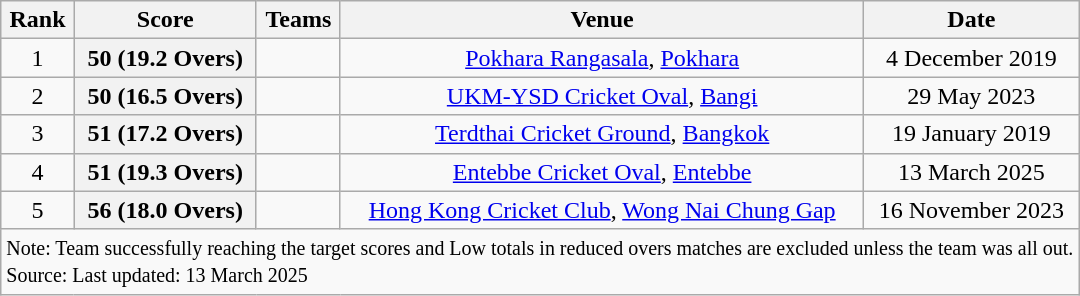<table class="wikitable" style="text-align: center;">
<tr>
<th>Rank</th>
<th>Score</th>
<th>Teams</th>
<th>Venue</th>
<th>Date</th>
</tr>
<tr>
<td>1</td>
<th>50 (19.2 Overs)</th>
<td></td>
<td><a href='#'>Pokhara Rangasala</a>, <a href='#'>Pokhara</a></td>
<td>4 December 2019</td>
</tr>
<tr>
<td>2</td>
<th>50 (16.5 Overs)</th>
<td></td>
<td><a href='#'>UKM-YSD Cricket Oval</a>, <a href='#'>Bangi</a></td>
<td>29 May 2023</td>
</tr>
<tr>
<td>3</td>
<th>51 (17.2 Overs)</th>
<td></td>
<td><a href='#'>Terdthai Cricket Ground</a>, <a href='#'>Bangkok</a></td>
<td>19 January 2019</td>
</tr>
<tr>
<td>4</td>
<th>51 (19.3 Overs)</th>
<td></td>
<td><a href='#'>Entebbe Cricket Oval</a>, <a href='#'>Entebbe</a></td>
<td>13 March 2025</td>
</tr>
<tr>
<td>5</td>
<th>56 (18.0 Overs)</th>
<td></td>
<td><a href='#'>Hong Kong Cricket Club</a>, <a href='#'>Wong Nai Chung Gap</a></td>
<td>16 November 2023</td>
</tr>
<tr>
<td style="text-align:left;" colspan="5"><small>Note: Team successfully reaching the target scores and Low totals in reduced overs matches are excluded unless the team was all out.<br>Source:  Last updated: 13 March 2025</small></td>
</tr>
</table>
